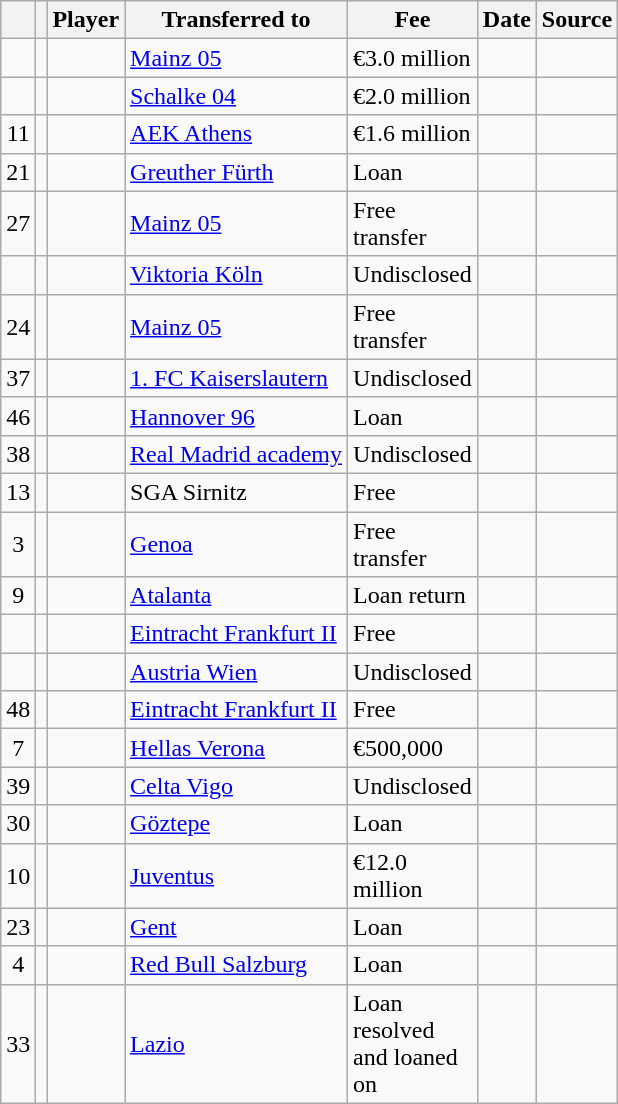<table class="wikitable plainrowheaders sortable">
<tr>
<th></th>
<th></th>
<th scope=col>Player</th>
<th>Transferred to</th>
<th scope=col; style="width: 65px;" data-sort-type=currency>Fee</th>
<th scope=col>Date</th>
<th scope=col>Source</th>
</tr>
<tr>
<td align=center></td>
<td align=center></td>
<td></td>
<td> <a href='#'>Mainz 05</a></td>
<td>€3.0 million</td>
<td></td>
<td></td>
</tr>
<tr>
<td align=center></td>
<td align=center></td>
<td></td>
<td> <a href='#'>Schalke 04</a></td>
<td>€2.0 million</td>
<td></td>
<td></td>
</tr>
<tr>
<td align=center>11</td>
<td align=center></td>
<td></td>
<td> <a href='#'>AEK Athens</a></td>
<td>€1.6 million</td>
<td></td>
<td></td>
</tr>
<tr>
<td align=center>21</td>
<td align=center></td>
<td></td>
<td> <a href='#'>Greuther Fürth</a></td>
<td>Loan</td>
<td></td>
<td></td>
</tr>
<tr>
<td align=center>27</td>
<td align=center></td>
<td></td>
<td> <a href='#'>Mainz 05</a></td>
<td>Free transfer</td>
<td></td>
<td></td>
</tr>
<tr>
<td align=center></td>
<td align=center></td>
<td></td>
<td> <a href='#'>Viktoria Köln</a></td>
<td>Undisclosed</td>
<td></td>
<td></td>
</tr>
<tr>
<td align=center>24</td>
<td align=center></td>
<td></td>
<td> <a href='#'>Mainz 05</a></td>
<td>Free transfer</td>
<td></td>
<td></td>
</tr>
<tr>
<td align=center>37</td>
<td align=center></td>
<td></td>
<td> <a href='#'>1. FC Kaiserslautern</a></td>
<td>Undisclosed</td>
<td></td>
<td></td>
</tr>
<tr>
<td align=center>46</td>
<td align=center></td>
<td></td>
<td> <a href='#'>Hannover 96</a></td>
<td>Loan</td>
<td></td>
<td></td>
</tr>
<tr>
<td align=center>38</td>
<td align=center></td>
<td></td>
<td> <a href='#'>Real Madrid academy</a></td>
<td>Undisclosed</td>
<td></td>
<td></td>
</tr>
<tr>
<td align=center>13</td>
<td align=center></td>
<td></td>
<td> SGA Sirnitz</td>
<td>Free</td>
<td></td>
<td></td>
</tr>
<tr>
<td align=center>3</td>
<td align=center></td>
<td></td>
<td> <a href='#'>Genoa</a></td>
<td>Free transfer</td>
<td></td>
<td></td>
</tr>
<tr>
<td align=center>9</td>
<td align=center></td>
<td></td>
<td> <a href='#'>Atalanta</a></td>
<td>Loan return</td>
<td></td>
<td></td>
</tr>
<tr>
<td align=center></td>
<td align=center></td>
<td></td>
<td> <a href='#'>Eintracht Frankfurt II</a></td>
<td>Free</td>
<td></td>
<td></td>
</tr>
<tr>
<td align=center></td>
<td align=center></td>
<td></td>
<td> <a href='#'>Austria Wien</a></td>
<td>Undisclosed</td>
<td></td>
<td></td>
</tr>
<tr>
<td align=center>48</td>
<td align=center></td>
<td></td>
<td> <a href='#'>Eintracht Frankfurt II</a></td>
<td>Free</td>
<td></td>
<td></td>
</tr>
<tr>
<td align=center>7</td>
<td align=center></td>
<td></td>
<td> <a href='#'>Hellas Verona</a></td>
<td>€500,000</td>
<td></td>
<td></td>
</tr>
<tr>
<td align=center>39</td>
<td align=center></td>
<td></td>
<td> <a href='#'>Celta Vigo</a></td>
<td>Undisclosed</td>
<td></td>
<td></td>
</tr>
<tr>
<td align=center>30</td>
<td align=center></td>
<td></td>
<td> <a href='#'>Göztepe</a></td>
<td>Loan</td>
<td></td>
<td></td>
</tr>
<tr>
<td align=center>10</td>
<td align=center></td>
<td></td>
<td> <a href='#'>Juventus</a></td>
<td>€12.0 million</td>
<td></td>
<td></td>
</tr>
<tr>
<td align=center>23</td>
<td align=center></td>
<td></td>
<td> <a href='#'>Gent</a></td>
<td>Loan</td>
<td></td>
<td></td>
</tr>
<tr>
<td align=center>4</td>
<td align=center></td>
<td></td>
<td> <a href='#'>Red Bull Salzburg</a></td>
<td>Loan</td>
<td></td>
<td></td>
</tr>
<tr>
<td align=center>33</td>
<td align=center></td>
<td></td>
<td> <a href='#'>Lazio</a></td>
<td>Loan resolved and loaned on</td>
<td></td>
<td></td>
</tr>
</table>
